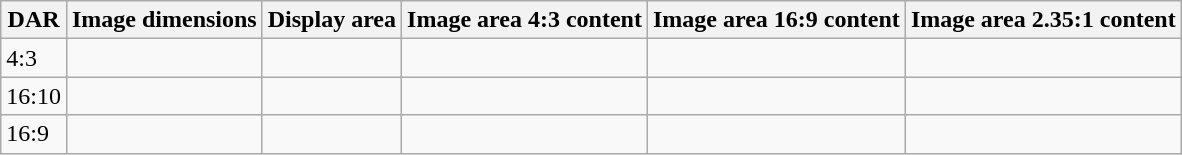<table class="wikitable">
<tr>
<th title="Display aspect ratio">DAR</th>
<th>Image dimensions</th>
<th>Display area</th>
<th>Image area 4:3 content</th>
<th>Image area 16:9 content</th>
<th>Image area 2.35:1 content</th>
</tr>
<tr>
<td>4:3</td>
<td></td>
<td></td>
<td></td>
<td></td>
<td></td>
</tr>
<tr>
<td>16:10</td>
<td></td>
<td></td>
<td></td>
<td></td>
<td></td>
</tr>
<tr>
<td>16:9</td>
<td></td>
<td></td>
<td></td>
<td></td>
<td></td>
</tr>
</table>
